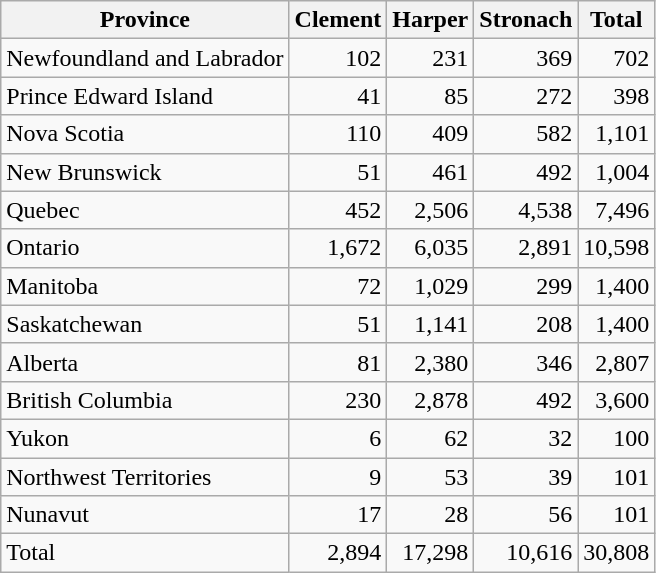<table class="wikitable">
<tr>
<th>Province</th>
<th>Clement</th>
<th>Harper</th>
<th>Stronach</th>
<th>Total</th>
</tr>
<tr>
<td>Newfoundland and Labrador</td>
<td style="text-align:right;">102</td>
<td style="text-align:right;">231</td>
<td style="text-align:right;">369</td>
<td style="text-align:right;">702</td>
</tr>
<tr>
<td>Prince Edward Island</td>
<td style="text-align:right;">41</td>
<td style="text-align:right;">85</td>
<td style="text-align:right;">272</td>
<td style="text-align:right;">398</td>
</tr>
<tr>
<td>Nova Scotia</td>
<td style="text-align:right;">110</td>
<td style="text-align:right;">409</td>
<td style="text-align:right;">582</td>
<td style="text-align:right;">1,101</td>
</tr>
<tr>
<td>New Brunswick</td>
<td style="text-align:right;">51</td>
<td style="text-align:right;">461</td>
<td style="text-align:right;">492</td>
<td style="text-align:right;">1,004</td>
</tr>
<tr>
<td>Quebec</td>
<td style="text-align:right;">452</td>
<td style="text-align:right;">2,506</td>
<td style="text-align:right;">4,538</td>
<td style="text-align:right;">7,496</td>
</tr>
<tr>
<td>Ontario</td>
<td style="text-align:right;">1,672</td>
<td style="text-align:right;">6,035</td>
<td style="text-align:right;">2,891</td>
<td style="text-align:right;">10,598</td>
</tr>
<tr>
<td>Manitoba</td>
<td style="text-align:right;">72</td>
<td style="text-align:right;">1,029</td>
<td style="text-align:right;">299</td>
<td style="text-align:right;">1,400</td>
</tr>
<tr>
<td>Saskatchewan</td>
<td style="text-align:right;">51</td>
<td style="text-align:right;">1,141</td>
<td style="text-align:right;">208</td>
<td style="text-align:right;">1,400</td>
</tr>
<tr>
<td>Alberta</td>
<td style="text-align:right;">81</td>
<td style="text-align:right;">2,380</td>
<td style="text-align:right;">346</td>
<td style="text-align:right;">2,807</td>
</tr>
<tr>
<td>British Columbia</td>
<td style="text-align:right;">230</td>
<td style="text-align:right;">2,878</td>
<td style="text-align:right;">492</td>
<td style="text-align:right;">3,600</td>
</tr>
<tr>
<td>Yukon</td>
<td style="text-align:right;">6</td>
<td style="text-align:right;">62</td>
<td style="text-align:right;">32</td>
<td style="text-align:right;">100</td>
</tr>
<tr>
<td>Northwest Territories</td>
<td style="text-align:right;">9</td>
<td style="text-align:right;">53</td>
<td style="text-align:right;">39</td>
<td style="text-align:right;">101</td>
</tr>
<tr>
<td>Nunavut</td>
<td style="text-align:right;">17</td>
<td style="text-align:right;">28</td>
<td style="text-align:right;">56</td>
<td style="text-align:right;">101</td>
</tr>
<tr>
<td>Total</td>
<td style="text-align:right;">2,894</td>
<td style="text-align:right;">17,298</td>
<td style="text-align:right;">10,616</td>
<td style="text-align:right;">30,808</td>
</tr>
</table>
